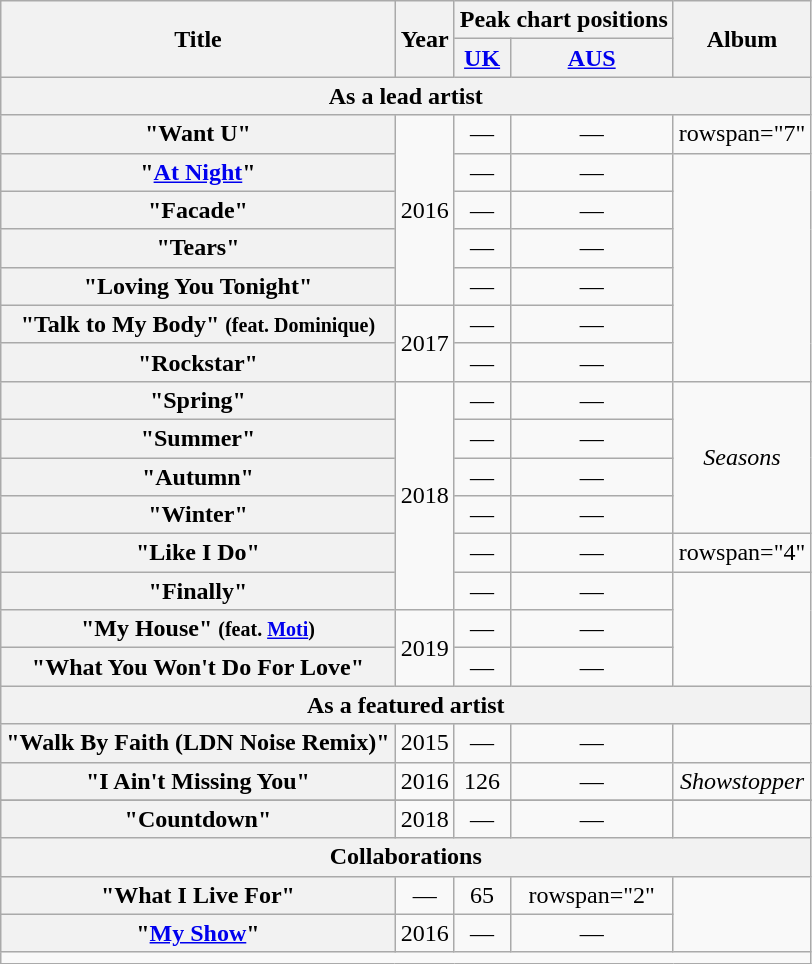<table class="wikitable plainrowheaders" style="text-align:center;">
<tr>
<th rowspan="2">Title</th>
<th rowspan="2">Year</th>
<th colspan="2">Peak chart positions</th>
<th rowspan="2">Album</th>
</tr>
<tr>
<th><a href='#'>UK</a></th>
<th><a href='#'>AUS</a></th>
</tr>
<tr>
<th colspan="5">As a lead artist</th>
</tr>
<tr>
<th scope="row">"Want U"</th>
<td rowspan="5">2016</td>
<td>—</td>
<td>—</td>
<td>rowspan="7" </td>
</tr>
<tr>
<th scope="row">"<a href='#'>At Night</a>"</th>
<td>—</td>
<td>—</td>
</tr>
<tr>
<th scope="row">"Facade" </th>
<td>—</td>
<td>—</td>
</tr>
<tr>
<th scope="row">"Tears" </th>
<td>—</td>
<td>—</td>
</tr>
<tr>
<th scope="row">"Loving You Tonight"</th>
<td>—</td>
<td>—</td>
</tr>
<tr>
<th scope="row">"Talk to My Body" <small>(feat. Dominique)</small></th>
<td rowspan="2">2017</td>
<td>—</td>
<td>—</td>
</tr>
<tr>
<th scope="row">"Rockstar"</th>
<td>—</td>
<td>—</td>
</tr>
<tr>
<th scope="row">"Spring"</th>
<td rowspan="6">2018</td>
<td>—</td>
<td>—</td>
<td rowspan="4"><em>Seasons</em></td>
</tr>
<tr>
<th scope="row">"Summer"</th>
<td>—</td>
<td>—</td>
</tr>
<tr>
<th scope="row">"Autumn"</th>
<td>—</td>
<td>—</td>
</tr>
<tr>
<th scope="row">"Winter"</th>
<td>—</td>
<td>—</td>
</tr>
<tr>
<th scope="row">"Like I Do"</th>
<td>—</td>
<td>—</td>
<td>rowspan="4" </td>
</tr>
<tr>
<th scope="row">"Finally"</th>
<td>—</td>
<td>—</td>
</tr>
<tr>
<th scope="row">"My House" <small>(feat. <a href='#'>Moti</a>)</small></th>
<td rowspan="2">2019</td>
<td>—</td>
<td>—</td>
</tr>
<tr>
<th scope="row">"What You Won't Do For Love"</th>
<td>—</td>
<td>—</td>
</tr>
<tr>
<th colspan="5">As a featured artist</th>
</tr>
<tr>
<th scope="row">"Walk By Faith (LDN Noise Remix)"<br></th>
<td>2015</td>
<td>—</td>
<td>—</td>
<td></td>
</tr>
<tr>
<th scope="row">"I Ain't Missing You"<br></th>
<td>2016</td>
<td>126</td>
<td>—</td>
<td><em>Showstopper</em></td>
</tr>
<tr>
</tr>
<tr>
<th scope="row">"Countdown"<br></th>
<td>2018</td>
<td>—</td>
<td>—</td>
<td></td>
</tr>
<tr>
<th colspan="5">Collaborations</th>
</tr>
<tr>
<th scope="row">"What I Live For"<br></th>
<td>—</td>
<td>65</td>
<td>rowspan="2" </td>
</tr>
<tr>
<th scope="row">"<a href='#'>My Show</a>"<br></th>
<td>2016</td>
<td>—</td>
<td>—</td>
</tr>
<tr>
<td colspan="5"></td>
</tr>
</table>
